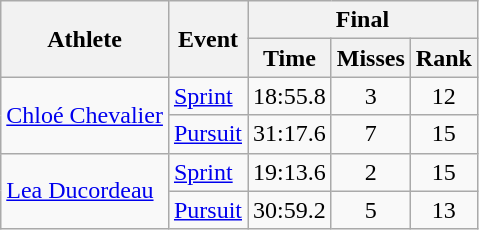<table class="wikitable">
<tr>
<th rowspan="2">Athlete</th>
<th rowspan="2">Event</th>
<th colspan="3">Final</th>
</tr>
<tr>
<th>Time</th>
<th>Misses</th>
<th>Rank</th>
</tr>
<tr>
<td rowspan="2"><a href='#'>Chloé Chevalier</a></td>
<td><a href='#'>Sprint</a></td>
<td align="center">18:55.8</td>
<td align="center">3</td>
<td align="center">12</td>
</tr>
<tr>
<td><a href='#'>Pursuit</a></td>
<td align="center">31:17.6</td>
<td align="center">7</td>
<td align="center">15</td>
</tr>
<tr>
<td rowspan="2"><a href='#'>Lea Ducordeau</a></td>
<td><a href='#'>Sprint</a></td>
<td align="center">19:13.6</td>
<td align="center">2</td>
<td align="center">15</td>
</tr>
<tr>
<td><a href='#'>Pursuit</a></td>
<td align="center">30:59.2</td>
<td align="center">5</td>
<td align="center">13</td>
</tr>
</table>
